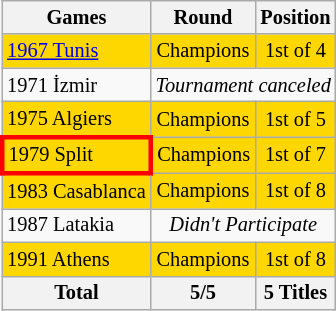<table class="wikitable" style="font-size: 90%; text-align:center; font-size:85%;">
<tr>
<th>Games</th>
<th>Round</th>
<th>Position</th>
</tr>
<tr style="background:gold;">
<td align="left"> <a href='#'>1967 Tunis</a></td>
<td>Champions</td>
<td>1st of 4</td>
</tr>
<tr style=>
<td align="left"> 1971 İzmir</td>
<td colspan="2"><em>Tournament canceled</em></td>
</tr>
<tr style="background:gold;">
<td align="left"> 1975 Algiers</td>
<td>Champions</td>
<td>1st of 5</td>
</tr>
<tr style="background:gold;">
<td align="left"style="border: 3px solid red"> 1979 Split</td>
<td>Champions</td>
<td>1st of 7</td>
</tr>
<tr style="background:gold;">
<td align="left"> 1983 Casablanca</td>
<td>Champions</td>
<td>1st of 8</td>
</tr>
<tr style=>
<td align="left"> 1987 Latakia</td>
<td colspan="2"><em>Didn't Participate</em></td>
</tr>
<tr - style="background:gold;">
<td align="left"> 1991 Athens</td>
<td>Champions</td>
<td>1st of 8</td>
</tr>
<tr>
<th>Total</th>
<th>5/5</th>
<th>5 Titles</th>
</tr>
</table>
